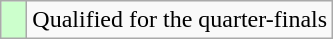<table class="wikitable">
<tr>
<td width=10px bgcolor="#ccffcc"></td>
<td>Qualified for the quarter-finals</td>
</tr>
</table>
